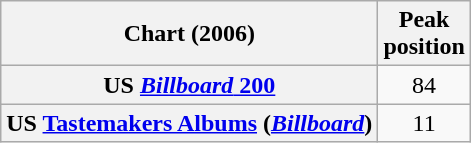<table class="wikitable sortable plainrowheaders" style="text-align:center">
<tr>
<th scope="col">Chart (2006)</th>
<th scope="col">Peak<br> position</th>
</tr>
<tr>
<th scope="row">US <a href='#'><em>Billboard</em> 200</a></th>
<td>84</td>
</tr>
<tr>
<th scope="row">US <a href='#'>Tastemakers Albums</a> (<em><a href='#'>Billboard</a></em>)</th>
<td>11</td>
</tr>
</table>
